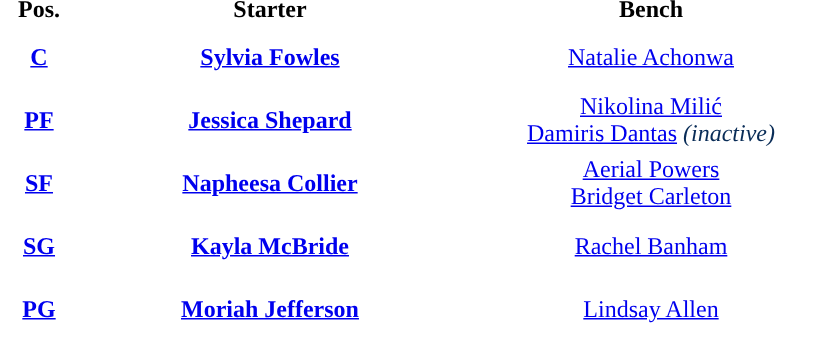<table style="text-align:center; ">
<tr>
<th width="50">Pos.</th>
<th width="250">Starter</th>
<th width="250">Bench</th>
</tr>
<tr style="height:40px; background:white; color:#092C57">
<th><a href='#'><span>C</span></a></th>
<td><strong><a href='#'>Sylvia Fowles</a></strong></td>
<td><a href='#'>Natalie Achonwa</a></td>
</tr>
<tr style="height:40px; background:white; color:#092C57">
<th><a href='#'><span>PF</span></a></th>
<td><strong><a href='#'>Jessica Shepard</a></strong></td>
<td><a href='#'>Nikolina Milić</a><br><a href='#'>Damiris Dantas</a> <em>(inactive)</em></td>
</tr>
<tr style="height:40px; background:white; color:#092C57">
<th><a href='#'><span>SF</span></a></th>
<td><strong><a href='#'>Napheesa Collier</a></strong></td>
<td><a href='#'>Aerial Powers</a><br><a href='#'>Bridget Carleton</a></td>
</tr>
<tr style="height:40px; background:white; color:#092C57">
<th><a href='#'><span>SG</span></a></th>
<td><strong><a href='#'>Kayla McBride</a></strong></td>
<td><a href='#'>Rachel Banham</a></td>
</tr>
<tr style="height:40px; background:white; color:#092C57">
<th><a href='#'><span>PG</span></a></th>
<td><strong><a href='#'>Moriah Jefferson</a></strong></td>
<td><a href='#'>Lindsay Allen</a></td>
</tr>
</table>
